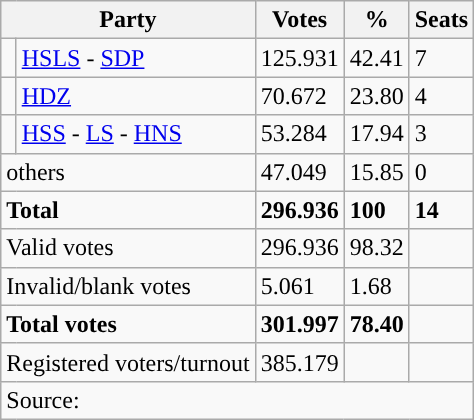<table class="wikitable" style="text-align: left;">
<tr>
<th colspan="2">Party</th>
<th>Votes</th>
<th>%</th>
<th>Seats</th>
</tr>
<tr>
<td style="background-color: "></td>
<td><a href='#'>HSLS</a> - <a href='#'>SDP</a></td>
<td>125.931</td>
<td>42.41</td>
<td>7</td>
</tr>
<tr>
<td style="background-color: "></td>
<td><a href='#'>HDZ</a></td>
<td>70.672</td>
<td>23.80</td>
<td>4</td>
</tr>
<tr>
<td style="background-color: "></td>
<td><a href='#'>HSS</a> - <a href='#'>LS</a> - <a href='#'>HNS</a></td>
<td>53.284</td>
<td>17.94</td>
<td>3</td>
</tr>
<tr>
<td colspan="2">others</td>
<td>47.049</td>
<td>15.85</td>
<td>0</td>
</tr>
<tr>
<td colspan="2"><strong>Total</strong></td>
<td><strong>296.936</strong></td>
<td><strong>100</strong></td>
<td><strong>14</strong></td>
</tr>
<tr>
<td colspan="2">Valid votes</td>
<td>296.936</td>
<td>98.32</td>
<td></td>
</tr>
<tr>
<td colspan="2">Invalid/blank votes</td>
<td>5.061</td>
<td>1.68</td>
<td></td>
</tr>
<tr>
<td colspan="2"><strong>Total votes</strong></td>
<td><strong>301.997</strong></td>
<td><strong>78.40</strong></td>
<td></td>
</tr>
<tr>
<td colspan="2">Registered voters/turnout</td>
<td votes14="5343">385.179</td>
<td></td>
<td></td>
</tr>
<tr>
<td colspan="5">Source: </td>
</tr>
</table>
